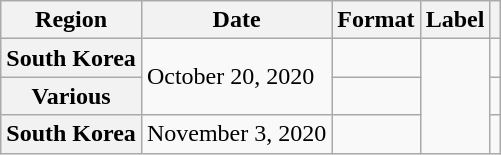<table class="wikitable plainrowheaders">
<tr>
<th>Region</th>
<th>Date</th>
<th>Format</th>
<th>Label</th>
<th></th>
</tr>
<tr>
<th scope="row">South Korea</th>
<td rowspan="2">October 20, 2020</td>
<td></td>
<td rowspan="3"></td>
<td align=center></td>
</tr>
<tr>
<th scope="row">Various</th>
<td></td>
<td align=center></td>
</tr>
<tr>
<th scope="row">South Korea</th>
<td rowspan="2">November 3, 2020</td>
<td></td>
<td align=center></td>
</tr>
</table>
